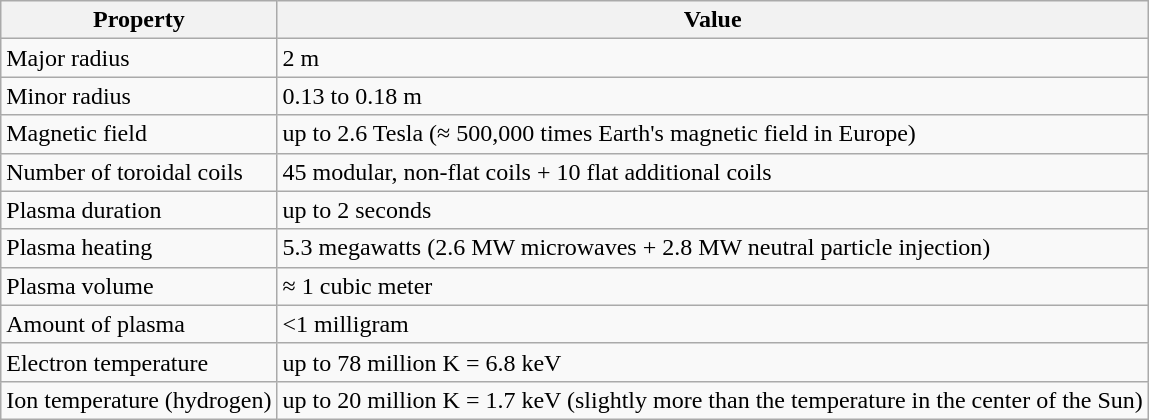<table class="wikitable">
<tr>
<th>Property</th>
<th>Value</th>
</tr>
<tr>
<td>Major radius</td>
<td>2 m</td>
</tr>
<tr>
<td>Minor radius</td>
<td>0.13 to 0.18 m</td>
</tr>
<tr>
<td>Magnetic field</td>
<td>up to 2.6 Tesla (≈ 500,000 times Earth's magnetic field in Europe)</td>
</tr>
<tr>
<td>Number of toroidal coils</td>
<td>45 modular, non-flat coils + 10 flat additional coils</td>
</tr>
<tr>
<td>Plasma duration</td>
<td>up to 2 seconds</td>
</tr>
<tr>
<td>Plasma heating</td>
<td>5.3 megawatts (2.6 MW microwaves + 2.8 MW neutral particle injection)</td>
</tr>
<tr>
<td>Plasma volume</td>
<td>≈ 1 cubic meter</td>
</tr>
<tr>
<td>Amount of plasma</td>
<td><1 milligram</td>
</tr>
<tr>
<td>Electron temperature</td>
<td>up to 78 million K = 6.8 keV</td>
</tr>
<tr>
<td>Ion temperature (hydrogen)</td>
<td>up to 20 million K = 1.7 keV (slightly more than the temperature in the center of the Sun)</td>
</tr>
</table>
